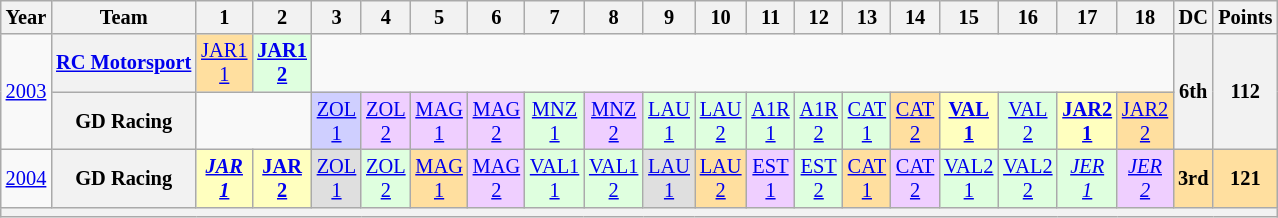<table class="wikitable" style="text-align:center; font-size:85%">
<tr>
<th>Year</th>
<th>Team</th>
<th>1</th>
<th>2</th>
<th>3</th>
<th>4</th>
<th>5</th>
<th>6</th>
<th>7</th>
<th>8</th>
<th>9</th>
<th>10</th>
<th>11</th>
<th>12</th>
<th>13</th>
<th>14</th>
<th>15</th>
<th>16</th>
<th>17</th>
<th>18</th>
<th>DC</th>
<th>Points</th>
</tr>
<tr>
<td rowspan=2><a href='#'>2003</a></td>
<th nowrap><a href='#'>RC Motorsport</a></th>
<td bgcolor="#FFDF9F"><a href='#'>JAR1<br>1</a><br></td>
<td bgcolor="#DFFFDF"><strong><a href='#'>JAR1<br>2</a></strong><br></td>
<td colspan=16></td>
<th rowspan=2>6th</th>
<th rowspan=2>112</th>
</tr>
<tr>
<th nowrap>GD Racing</th>
<td colspan=2></td>
<td bgcolor="#cfcfff"><a href='#'>ZOL<br>1</a><br></td>
<td bgcolor="#EFCFFF"><a href='#'>ZOL<br>2</a><br></td>
<td bgcolor="#EFCFFF"><a href='#'>MAG<br>1</a><br></td>
<td bgcolor="#EFCFFF"><a href='#'>MAG<br>2</a><br></td>
<td bgcolor="#DFFFDF"><a href='#'>MNZ<br>1</a><br></td>
<td bgcolor="#EFCFFF"><a href='#'>MNZ<br>2</a><br></td>
<td bgcolor="#DFFFDF"><a href='#'>LAU<br>1</a><br></td>
<td bgcolor="#DFFFDF"><a href='#'>LAU<br>2</a><br></td>
<td bgcolor="#DFFFDF"><a href='#'>A1R<br>1</a><br></td>
<td bgcolor="#DFFFDF"><a href='#'>A1R<br>2</a><br></td>
<td bgcolor="#DFFFDF"><a href='#'>CAT<br>1</a><br></td>
<td bgcolor="#FFDF9F"><a href='#'>CAT<br>2</a><br></td>
<td bgcolor="#FFFFBF"><strong><a href='#'>VAL<br>1</a></strong><br></td>
<td bgcolor="#DFFFDF"><a href='#'>VAL<br>2</a><br></td>
<td bgcolor="#FFFFBF"><strong><a href='#'>JAR2<br>1</a></strong><br></td>
<td bgcolor="#FFDF9F"><a href='#'>JAR2<br>2</a><br></td>
</tr>
<tr>
<td><a href='#'>2004</a></td>
<th nowrap>GD Racing</th>
<td style="background:#FFFFBF;"><strong><em><a href='#'>JAR<br>1</a></em></strong><br></td>
<td style="background:#FFFFBF;"><strong><a href='#'>JAR<br>2</a></strong><br></td>
<td style="background:#DFDFDF;"><a href='#'>ZOL<br>1</a><br></td>
<td style="background:#DFFFDF;"><a href='#'>ZOL<br>2</a><br></td>
<td style="background:#FFDF9F;"><a href='#'>MAG<br>1</a><br></td>
<td style="background:#EFCFFF;"><a href='#'>MAG<br>2</a><br></td>
<td style="background:#DFFFDF;"><a href='#'>VAL1<br>1</a><br></td>
<td style="background:#DFFFDF;"><a href='#'>VAL1<br>2</a><br></td>
<td style="background:#DFDFDF;"><a href='#'>LAU<br>1</a><br></td>
<td style="background:#FFDF9F;"><a href='#'>LAU<br>2</a><br></td>
<td style="background:#EFCFFF;"><a href='#'>EST<br>1</a><br></td>
<td style="background:#DFFFDF;"><a href='#'>EST<br>2</a><br></td>
<td style="background:#FFDF9F;"><a href='#'>CAT<br>1</a><br></td>
<td style="background:#EFCFFF;"><a href='#'>CAT<br>2</a><br></td>
<td style="background:#DFFFDF;"><a href='#'>VAL2<br>1</a><br></td>
<td style="background:#DFFFDF;"><a href='#'>VAL2<br>2</a><br></td>
<td style="background:#DFFFDF;"><em><a href='#'>JER<br>1</a></em><br></td>
<td style="background:#EFCFFF;"><em><a href='#'>JER<br>2</a></em><br></td>
<th style="background:#FFDF9F;">3rd</th>
<th style="background:#FFDF9F;">121</th>
</tr>
<tr>
<th colspan="22"></th>
</tr>
</table>
